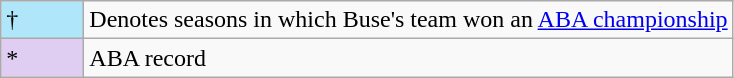<table class ="wikitable">
<tr>
<td style="background:#afe6fa; width:3em;">†</td>
<td>Denotes seasons in which Buse's team won an <a href='#'>ABA championship</a></td>
</tr>
<tr>
<td style="background:#E0CEF2; width:3em;">*</td>
<td>ABA record</td>
</tr>
</table>
